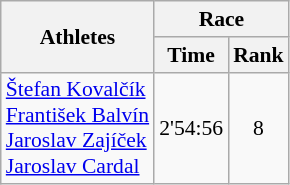<table class="wikitable" border="1" style="font-size:90%">
<tr>
<th rowspan=2>Athletes</th>
<th colspan=2>Race</th>
</tr>
<tr>
<th>Time</th>
<th>Rank</th>
</tr>
<tr>
<td><a href='#'>Štefan Kovalčík</a><br><a href='#'>František Balvín</a><br><a href='#'>Jaroslav Zajíček</a><br><a href='#'>Jaroslav Cardal</a></td>
<td align=center>2'54:56</td>
<td align=center>8</td>
</tr>
</table>
